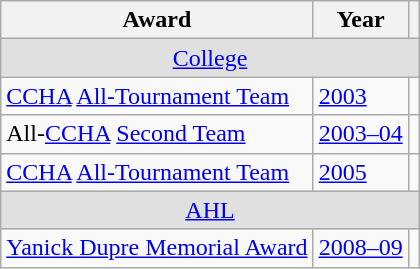<table class="wikitable">
<tr>
<th>Award</th>
<th>Year</th>
<th></th>
</tr>
<tr ALIGN="center" bgcolor="#e0e0e0">
<td colspan="3"><a href='#'>College</a></td>
</tr>
<tr>
<td><a href='#'>CCHA</a> <a href='#'>All-Tournament Team</a></td>
<td><a href='#'>2003</a></td>
<td></td>
</tr>
<tr>
<td>All-<a href='#'>CCHA</a> <a href='#'>Second Team</a></td>
<td><a href='#'>2003–04</a></td>
<td></td>
</tr>
<tr>
<td><a href='#'>CCHA</a> <a href='#'>All-Tournament Team</a></td>
<td><a href='#'>2005</a></td>
<td></td>
</tr>
<tr ALIGN="center" bgcolor="#e0e0e0">
<td colspan="3"><a href='#'>AHL</a></td>
</tr>
<tr>
<td><a href='#'>Yanick Dupre Memorial Award</a></td>
<td><a href='#'>2008–09</a></td>
<td></td>
</tr>
</table>
